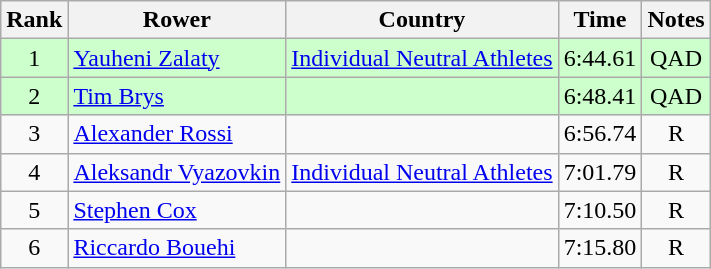<table class="wikitable" style="text-align:center">
<tr>
<th>Rank</th>
<th>Rower</th>
<th>Country</th>
<th>Time</th>
<th>Notes</th>
</tr>
<tr bgcolor=ccffcc>
<td>1</td>
<td align="left"><a href='#'>Yauheni Zalaty</a></td>
<td align="left"><a href='#'>Individual Neutral Athletes</a></td>
<td>6:44.61</td>
<td>QAD</td>
</tr>
<tr bgcolor=ccffcc>
<td>2</td>
<td align="left"><a href='#'>Tim Brys</a></td>
<td align="left"></td>
<td>6:48.41</td>
<td>QAD</td>
</tr>
<tr>
<td>3</td>
<td align="left"><a href='#'>Alexander Rossi</a></td>
<td align="left"></td>
<td>6:56.74</td>
<td>R</td>
</tr>
<tr>
<td>4</td>
<td align="left"><a href='#'>Aleksandr Vyazovkin</a></td>
<td align="left"><a href='#'>Individual Neutral Athletes</a></td>
<td>7:01.79</td>
<td>R</td>
</tr>
<tr>
<td>5</td>
<td align="left"><a href='#'>Stephen Cox</a></td>
<td align="left"></td>
<td>7:10.50</td>
<td>R</td>
</tr>
<tr>
<td>6</td>
<td align="left"><a href='#'>Riccardo Bouehi</a></td>
<td align="left"></td>
<td>7:15.80</td>
<td>R</td>
</tr>
</table>
